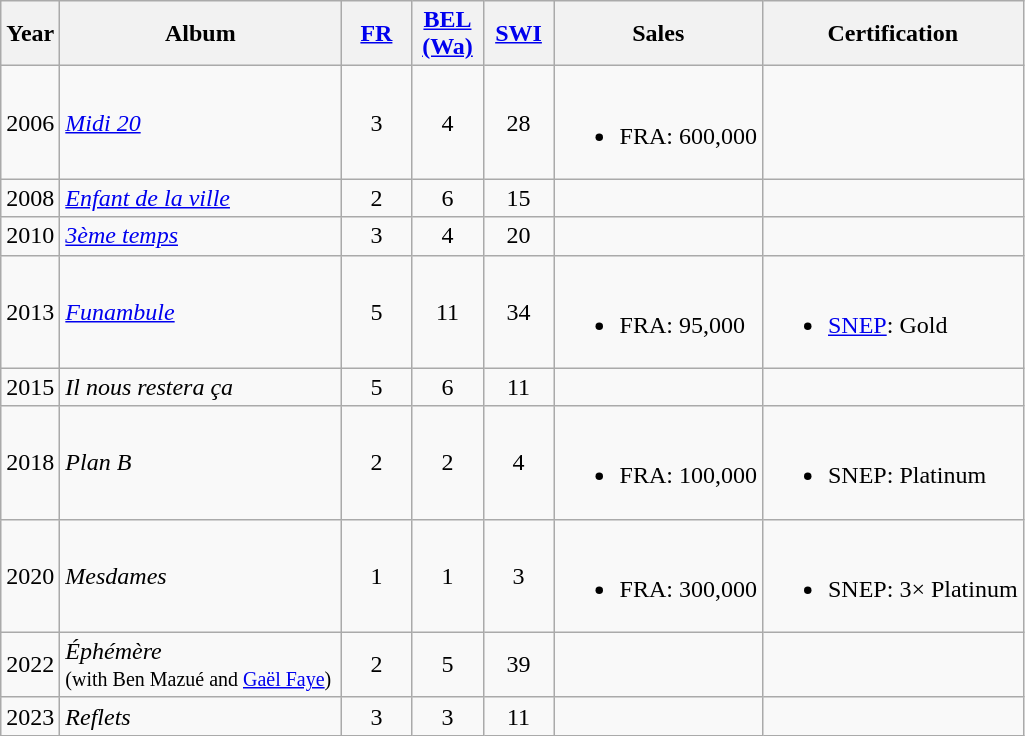<table class="wikitable">
<tr>
<th>Year</th>
<th width="180">Album</th>
<th width="40"><a href='#'>FR</a><br></th>
<th width="40"><a href='#'>BEL <br>(Wa)</a><br></th>
<th width="40"><a href='#'>SWI</a><br></th>
<th>Sales</th>
<th>Certification</th>
</tr>
<tr>
<td>2006</td>
<td><em><a href='#'>Midi 20</a></em></td>
<td align="center">3</td>
<td align="center">4</td>
<td align="center">28</td>
<td><br><ul><li>FRA: 600,000</li></ul></td>
<td></td>
</tr>
<tr>
<td>2008</td>
<td><em><a href='#'>Enfant de la ville</a></em></td>
<td align="center">2</td>
<td align="center">6</td>
<td align="center">15</td>
<td></td>
<td></td>
</tr>
<tr>
<td>2010</td>
<td><em><a href='#'>3ème temps</a></em></td>
<td align="center">3</td>
<td align="center">4</td>
<td align="center">20</td>
<td></td>
<td></td>
</tr>
<tr>
<td>2013</td>
<td><em><a href='#'>Funambule</a></em></td>
<td align="center">5</td>
<td align="center">11</td>
<td align="center">34</td>
<td><br><ul><li>FRA: 95,000</li></ul></td>
<td><br><ul><li><a href='#'>SNEP</a>: Gold</li></ul></td>
</tr>
<tr>
<td>2015</td>
<td><em>Il nous restera ça</em></td>
<td align="center">5</td>
<td align="center">6</td>
<td align="center">11</td>
<td></td>
<td></td>
</tr>
<tr>
<td>2018</td>
<td><em>Plan B</em></td>
<td align="center">2</td>
<td align="center">2</td>
<td align="center">4</td>
<td><br><ul><li>FRA: 100,000</li></ul></td>
<td><br><ul><li>SNEP: Platinum</li></ul></td>
</tr>
<tr>
<td>2020</td>
<td><em>Mesdames</em></td>
<td align="center">1</td>
<td align="center">1</td>
<td align="center">3</td>
<td><br><ul><li>FRA: 300,000</li></ul></td>
<td><br><ul><li>SNEP: 3× Platinum</li></ul></td>
</tr>
<tr>
<td>2022</td>
<td><em>Éphémère</em><br><small>(with Ben Mazué and <a href='#'>Gaël Faye</a>)</small></td>
<td align="center">2</td>
<td align="center">5</td>
<td align="center">39</td>
<td></td>
<td></td>
</tr>
<tr>
<td>2023</td>
<td><em>Reflets</em></td>
<td align="center">3</td>
<td align="center">3</td>
<td align="center">11</td>
<td></td>
<td></td>
</tr>
</table>
